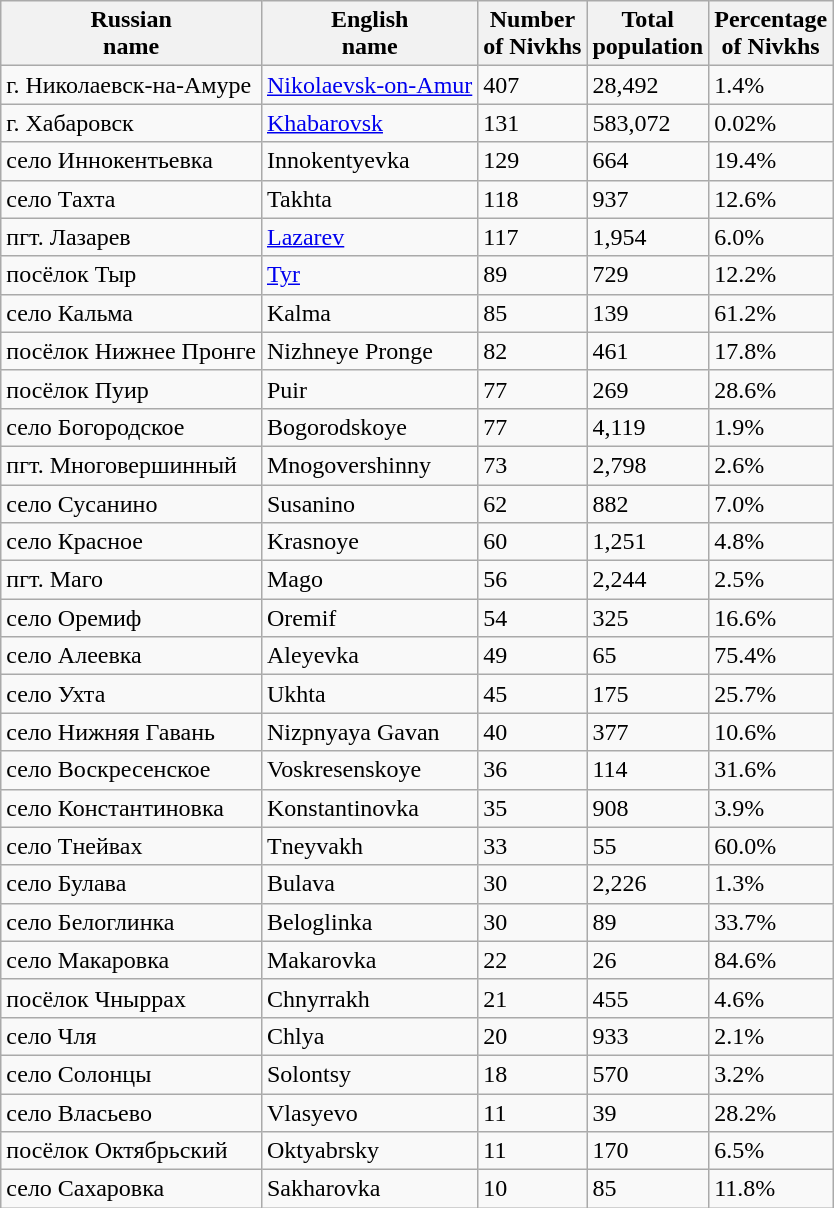<table class="wikitable sortable">
<tr>
<th>Russian<br>name</th>
<th>English<br>name</th>
<th>Number<br>of Nivkhs</th>
<th>Total<br>population</th>
<th>Percentage<br>of Nivkhs</th>
</tr>
<tr>
<td>г. Николаевск-на-Амуре</td>
<td><a href='#'>Nikolaevsk-on-Amur</a></td>
<td>407</td>
<td>28,492</td>
<td>1.4%</td>
</tr>
<tr>
<td>г. Хабаровск</td>
<td><a href='#'>Khabarovsk</a></td>
<td>131</td>
<td>583,072</td>
<td>0.02%</td>
</tr>
<tr>
<td>село Иннокентьевка</td>
<td>Innokentyevka</td>
<td>129</td>
<td>664</td>
<td>19.4%</td>
</tr>
<tr>
<td>село Тахта</td>
<td>Takhta</td>
<td>118</td>
<td>937</td>
<td>12.6%</td>
</tr>
<tr>
<td>пгт. Лазарев</td>
<td><a href='#'>Lazarev</a></td>
<td>117</td>
<td>1,954</td>
<td>6.0%</td>
</tr>
<tr>
<td>посёлок Тыр</td>
<td><a href='#'>Tyr</a></td>
<td>89</td>
<td>729</td>
<td>12.2%</td>
</tr>
<tr>
<td>село Кальма</td>
<td>Kalma</td>
<td>85</td>
<td>139</td>
<td>61.2%</td>
</tr>
<tr>
<td>посёлок Нижнее Пронге</td>
<td>Nizhneye Pronge</td>
<td>82</td>
<td>461</td>
<td>17.8%</td>
</tr>
<tr>
<td>посёлок Пуир</td>
<td>Puir</td>
<td>77</td>
<td>269</td>
<td>28.6%</td>
</tr>
<tr>
<td>село Богородское</td>
<td>Bogorodskoye</td>
<td>77</td>
<td>4,119</td>
<td>1.9%</td>
</tr>
<tr>
<td>пгт. Многовершинный</td>
<td>Mnogovershinny</td>
<td>73</td>
<td>2,798</td>
<td>2.6%</td>
</tr>
<tr>
<td>село Сусанино</td>
<td>Susanino</td>
<td>62</td>
<td>882</td>
<td>7.0%</td>
</tr>
<tr>
<td>село Красное</td>
<td>Krasnoye</td>
<td>60</td>
<td>1,251</td>
<td>4.8%</td>
</tr>
<tr>
<td>пгт. Маго</td>
<td>Mago</td>
<td>56</td>
<td>2,244</td>
<td>2.5%</td>
</tr>
<tr>
<td>село Оремиф</td>
<td>Oremif</td>
<td>54</td>
<td>325</td>
<td>16.6%</td>
</tr>
<tr>
<td>село Алеевка</td>
<td>Aleyevka</td>
<td>49</td>
<td>65</td>
<td>75.4%</td>
</tr>
<tr>
<td>село Ухта</td>
<td>Ukhta</td>
<td>45</td>
<td>175</td>
<td>25.7%</td>
</tr>
<tr>
<td>село Нижняя Гавань</td>
<td>Nizрnyaya Gavan</td>
<td>40</td>
<td>377</td>
<td>10.6%</td>
</tr>
<tr>
<td>село Воскресенское</td>
<td>Voskresenskoye</td>
<td>36</td>
<td>114</td>
<td>31.6%</td>
</tr>
<tr>
<td>село Константиновка</td>
<td>Konstantinovka</td>
<td>35</td>
<td>908</td>
<td>3.9%</td>
</tr>
<tr>
<td>село Тнейвах</td>
<td>Tneyvakh</td>
<td>33</td>
<td>55</td>
<td>60.0%</td>
</tr>
<tr>
<td>село Булава</td>
<td>Bulava</td>
<td>30</td>
<td>2,226</td>
<td>1.3%</td>
</tr>
<tr>
<td>село Белоглинка</td>
<td>Beloglinka</td>
<td>30</td>
<td>89</td>
<td>33.7%</td>
</tr>
<tr>
<td>село Макаровка</td>
<td>Makarovka</td>
<td>22</td>
<td>26</td>
<td>84.6%</td>
</tr>
<tr>
<td>посёлок Чныррах</td>
<td>Chnyrrakh</td>
<td>21</td>
<td>455</td>
<td>4.6%</td>
</tr>
<tr>
<td>село Чля</td>
<td>Chlya</td>
<td>20</td>
<td>933</td>
<td>2.1%</td>
</tr>
<tr>
<td>село Солонцы</td>
<td>Solontsy</td>
<td>18</td>
<td>570</td>
<td>3.2%</td>
</tr>
<tr>
<td>село Власьево</td>
<td>Vlasyevo</td>
<td>11</td>
<td>39</td>
<td>28.2%</td>
</tr>
<tr>
<td>посёлок Октябрьский</td>
<td>Oktyabrsky</td>
<td>11</td>
<td>170</td>
<td>6.5%</td>
</tr>
<tr>
<td>село Сахаровка</td>
<td>Sakharovka</td>
<td>10</td>
<td>85</td>
<td>11.8%</td>
</tr>
</table>
